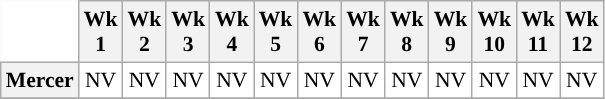<table class="wikitable" style="white-space:nowrap;font-size:90%;text-align:center;">
<tr>
<th style="background:white; border-top-style:hidden; border-left-style:hidden;"> </th>
<th>Wk<br> 1</th>
<th>Wk<br>2</th>
<th>Wk<br>3</th>
<th>Wk<br>4</th>
<th>Wk<br>5</th>
<th>Wk<br>6</th>
<th>Wk<br>7</th>
<th>Wk<br>8</th>
<th>Wk<br>9</th>
<th>Wk<br>10</th>
<th>Wk<br>11</th>
<th>Wk<br>12</th>
</tr>
<tr>
<th>Mercer</th>
<td style="background:#FFF;">NV</td>
<td style="background:#FFF;">NV</td>
<td style="background:#FFF;">NV</td>
<td style="background:#FFF;">NV</td>
<td style="background:#FFF;">NV</td>
<td style="background:#FFF;">NV</td>
<td style="background:#FFF;">NV</td>
<td style="background:#FFF;">NV</td>
<td style="background:#FFF;">NV</td>
<td style="background:#FFF;">NV</td>
<td style="background:#FFF;">NV</td>
<td style="background:#FFF;">NV</td>
</tr>
<tr>
</tr>
</table>
